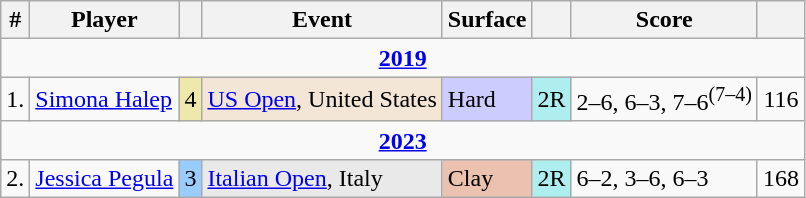<table class="wikitable sortable">
<tr>
<th>#</th>
<th>Player</th>
<th></th>
<th>Event</th>
<th>Surface</th>
<th class="unsortable"></th>
<th class="unsortable">Score</th>
<th></th>
</tr>
<tr>
<td colspan=8 style=text-align:center><strong><a href='#'>2019</a></strong></td>
</tr>
<tr>
<td>1.</td>
<td> <a href='#'>Simona Halep</a></td>
<td bgcolor=eee8aa align=center>4</td>
<td bgcolor=f3e6d7><a href='#'>US Open</a>, United States</td>
<td bgcolor=ccccff>Hard</td>
<td bgcolor=afeeee>2R</td>
<td>2–6, 6–3, 7–6<sup>(7–4)</sup></td>
<td align=center>116</td>
</tr>
<tr>
<td colspan=8 style=text-align:center><strong><a href='#'>2023</a></strong></td>
</tr>
<tr>
<td>2.</td>
<td> <a href='#'>Jessica Pegula</a></td>
<td bgcolor=99ccff align=center>3</td>
<td bgcolor=e9e9e9><a href='#'>Italian Open</a>, Italy</td>
<td bgcolor=ebc2af>Clay</td>
<td bgcolor=afeeee>2R</td>
<td>6–2, 3–6, 6–3</td>
<td align=center>168</td>
</tr>
</table>
